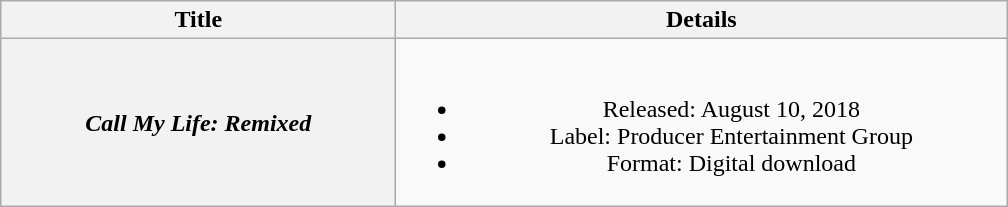<table class="wikitable plainrowheaders" style="text-align:center;">
<tr>
<th rowspan="1" style="width:16em;">Title</th>
<th rowspan="1" style="width:25em;">Details</th>
</tr>
<tr>
<th scope="row"><em>Call My Life: Remixed</em></th>
<td><br><ul><li>Released: August 10, 2018</li><li>Label: Producer Entertainment Group</li><li>Format: Digital download</li></ul></td>
</tr>
</table>
